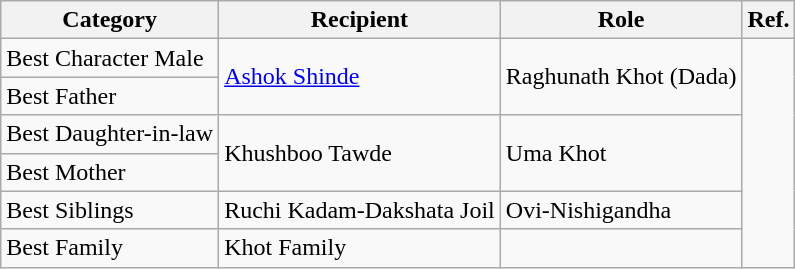<table class="wikitable">
<tr>
<th>Category</th>
<th>Recipient</th>
<th>Role</th>
<th>Ref.</th>
</tr>
<tr>
<td>Best Character Male</td>
<td rowspan="2"><a href='#'>Ashok Shinde</a></td>
<td rowspan="2">Raghunath Khot (Dada)</td>
<td rowspan="6"></td>
</tr>
<tr>
<td>Best Father</td>
</tr>
<tr>
<td>Best Daughter-in-law</td>
<td rowspan="2">Khushboo Tawde</td>
<td rowspan="2">Uma Khot</td>
</tr>
<tr>
<td>Best Mother</td>
</tr>
<tr>
<td>Best Siblings</td>
<td>Ruchi Kadam-Dakshata Joil</td>
<td>Ovi-Nishigandha</td>
</tr>
<tr>
<td>Best Family</td>
<td>Khot Family</td>
<td></td>
</tr>
</table>
